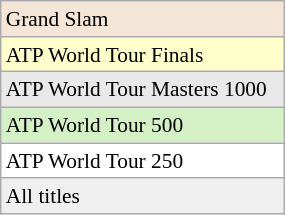<table class=wikitable style=font-size:89%;width:15%>
<tr style="background:#F3E6D7;">
<td>Grand Slam</td>
</tr>
<tr style="background:#ffc;">
<td>ATP World Tour Finals</td>
</tr>
<tr style="background:#E9E9E9;">
<td>ATP World Tour Masters 1000</td>
</tr>
<tr style="background:#D4F1C5;">
<td>ATP World Tour 500</td>
</tr>
<tr style="background:#fff;">
<td>ATP World Tour 250</td>
</tr>
<tr style="background:#efefef;">
<td>All titles</td>
</tr>
</table>
